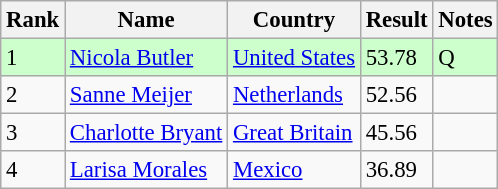<table class="wikitable" style="font-size:95%" style="text-align:center; width:35em;">
<tr>
<th>Rank</th>
<th>Name</th>
<th>Country</th>
<th>Result</th>
<th>Notes</th>
</tr>
<tr bgcolor=ccffcc>
<td>1</td>
<td align=left><a href='#'>Nicola Butler</a></td>
<td align="left"> <a href='#'>United States</a></td>
<td>53.78</td>
<td>Q</td>
</tr>
<tr>
<td>2</td>
<td align=left><a href='#'>Sanne Meijer</a></td>
<td align="left"> <a href='#'>Netherlands</a></td>
<td>52.56</td>
<td></td>
</tr>
<tr>
<td>3</td>
<td align=left><a href='#'>Charlotte Bryant</a></td>
<td align="left"> <a href='#'>Great Britain</a></td>
<td>45.56</td>
<td></td>
</tr>
<tr>
<td>4</td>
<td align=left><a href='#'>Larisa Morales</a></td>
<td align="left"> <a href='#'>Mexico</a></td>
<td>36.89</td>
<td></td>
</tr>
</table>
